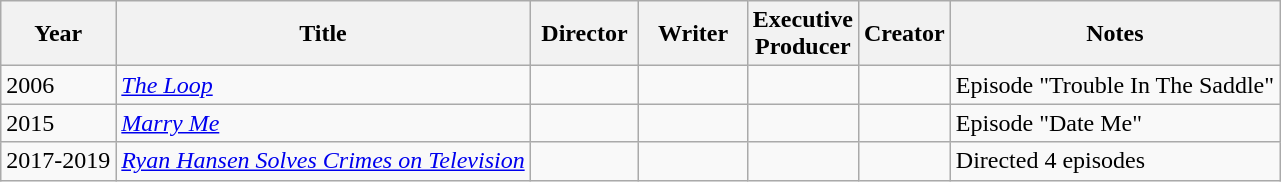<table class="wikitable">
<tr>
<th>Year</th>
<th>Title</th>
<th width=65>Director</th>
<th width=65>Writer</th>
<th width=65>Executive<br>Producer</th>
<th>Creator</th>
<th>Notes</th>
</tr>
<tr>
<td>2006</td>
<td><em><a href='#'>The Loop</a></em></td>
<td></td>
<td></td>
<td></td>
<td></td>
<td>Episode "Trouble In The Saddle"</td>
</tr>
<tr>
<td>2015</td>
<td><em><a href='#'>Marry Me</a></em></td>
<td></td>
<td></td>
<td></td>
<td></td>
<td>Episode "Date Me"</td>
</tr>
<tr>
<td>2017-2019</td>
<td><em><a href='#'>Ryan Hansen Solves Crimes on Television</a></em></td>
<td></td>
<td></td>
<td></td>
<td></td>
<td>Directed 4 episodes</td>
</tr>
</table>
